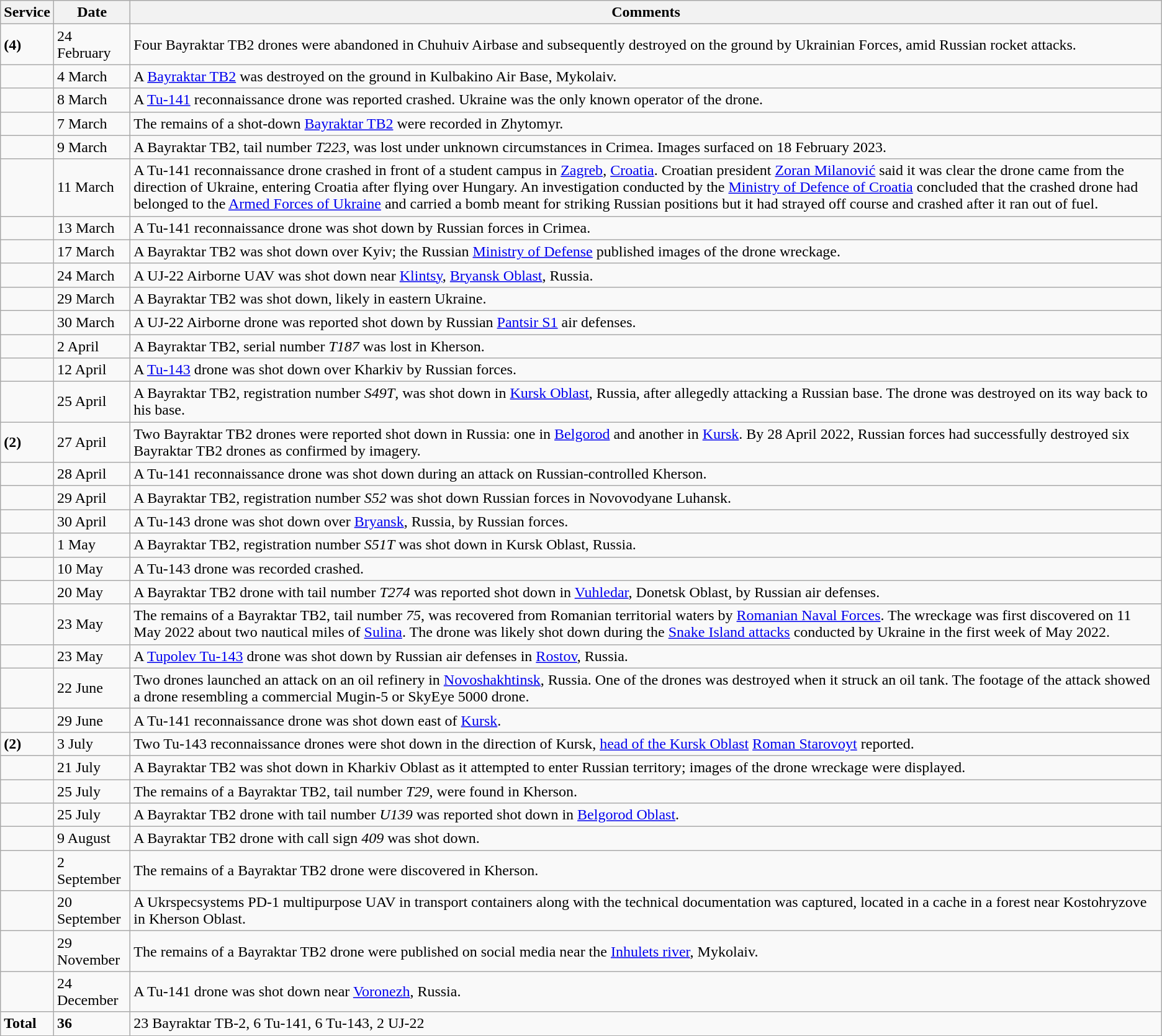<table class="wikitable">
<tr>
<th>Service</th>
<th>Date</th>
<th>Comments</th>
</tr>
<tr>
<td><strong>(4)</strong></td>
<td>24 February</td>
<td>Four Bayraktar TB2 drones were abandoned in Chuhuiv Airbase and subsequently destroyed on the ground by Ukrainian Forces, amid Russian rocket attacks.</td>
</tr>
<tr>
<td></td>
<td>4 March</td>
<td>A <a href='#'>Bayraktar TB2</a> was destroyed on the ground in Kulbakino Air Base, Mykolaiv.</td>
</tr>
<tr>
<td></td>
<td>8 March</td>
<td>A <a href='#'>Tu-141</a> reconnaissance drone was reported crashed. Ukraine was the only known operator of the drone.</td>
</tr>
<tr>
<td></td>
<td>7 March</td>
<td>The remains of a shot-down <a href='#'>Bayraktar TB2</a> were recorded in Zhytomyr.</td>
</tr>
<tr>
<td></td>
<td>9 March</td>
<td>A Bayraktar TB2, tail number <em>T223</em>, was lost under unknown circumstances in Crimea. Images surfaced on 18 February 2023.</td>
</tr>
<tr>
<td></td>
<td>11 March</td>
<td>A Tu-141 reconnaissance drone crashed in front of a student campus in <a href='#'>Zagreb</a>, <a href='#'>Croatia</a>. Croatian president <a href='#'>Zoran Milanović</a> said it was clear the drone came from the direction of Ukraine, entering Croatia after flying over Hungary. An investigation conducted by the <a href='#'>Ministry of Defence of Croatia</a> concluded that the crashed drone had belonged to the <a href='#'>Armed Forces of Ukraine</a> and carried a bomb meant for striking Russian positions but it had strayed off course and crashed after it ran out of fuel.</td>
</tr>
<tr>
<td></td>
<td>13 March</td>
<td>A Tu-141 reconnaissance drone was shot down by Russian forces in Crimea.</td>
</tr>
<tr>
<td></td>
<td>17 March</td>
<td>A Bayraktar TB2 was shot down over Kyiv; the Russian <a href='#'>Ministry of Defense</a> published images of the drone wreckage.</td>
</tr>
<tr>
<td></td>
<td>24 March</td>
<td>A UJ-22 Airborne UAV was shot down near <a href='#'>Klintsy</a>, <a href='#'>Bryansk Oblast</a>, Russia.</td>
</tr>
<tr>
<td></td>
<td>29 March</td>
<td>A Bayraktar TB2 was shot down, likely in eastern Ukraine.</td>
</tr>
<tr>
<td></td>
<td>30 March</td>
<td>A UJ-22 Airborne drone was reported shot down by Russian <a href='#'>Pantsir S1</a> air defenses.</td>
</tr>
<tr>
<td></td>
<td>2 April</td>
<td>A Bayraktar TB2, serial number <em>T187</em> was lost in Kherson.</td>
</tr>
<tr>
<td></td>
<td>12 April</td>
<td>A <a href='#'>Tu-143</a> drone was shot down over Kharkiv by Russian forces.</td>
</tr>
<tr>
<td></td>
<td>25 April</td>
<td>A Bayraktar TB2, registration number <em>S49T</em>, was shot down in <a href='#'>Kursk Oblast</a>, Russia, after allegedly attacking a Russian base. The drone was destroyed on its way back to his base.</td>
</tr>
<tr>
<td> <strong>(2)</strong></td>
<td>27 April</td>
<td>Two Bayraktar TB2 drones were reported shot down in Russia: one in <a href='#'>Belgorod</a> and another in <a href='#'>Kursk</a>. By 28 April 2022, Russian forces had successfully destroyed six Bayraktar TB2 drones as confirmed by imagery.</td>
</tr>
<tr>
<td></td>
<td>28 April</td>
<td>A Tu-141 reconnaissance drone was shot down during an attack on Russian-controlled Kherson.</td>
</tr>
<tr>
<td></td>
<td>29 April</td>
<td>A Bayraktar TB2, registration number <em>S52</em> was shot down Russian forces in Novovodyane Luhansk.</td>
</tr>
<tr>
<td></td>
<td>30 April</td>
<td>A Tu-143 drone was shot down over <a href='#'>Bryansk</a>, Russia, by Russian forces.</td>
</tr>
<tr>
<td></td>
<td>1 May</td>
<td>A Bayraktar TB2, registration number <em>S51T</em> was shot down in Kursk Oblast, Russia.</td>
</tr>
<tr>
<td></td>
<td>10 May</td>
<td>A Tu-143 drone was recorded crashed.</td>
</tr>
<tr>
<td></td>
<td>20 May</td>
<td>A Bayraktar TB2 drone with tail number <em>T274</em> was reported shot down in <a href='#'>Vuhledar</a>, Donetsk Oblast, by Russian air defenses.</td>
</tr>
<tr>
<td></td>
<td>23 May</td>
<td>The remains of a Bayraktar TB2, tail number <em>75</em>, was recovered from Romanian territorial waters by <a href='#'>Romanian Naval Forces</a>. The wreckage was first discovered on 11 May 2022 about two nautical miles of <a href='#'>Sulina</a>. The drone was likely shot down during the <a href='#'>Snake Island attacks</a> conducted by Ukraine in the first week of May 2022.</td>
</tr>
<tr>
<td></td>
<td>23 May</td>
<td>A <a href='#'>Tupolev Tu-143</a> drone was shot down by Russian air defenses in <a href='#'>Rostov</a>, Russia.</td>
</tr>
<tr>
<td></td>
<td>22 June</td>
<td>Two drones launched an attack on an oil refinery in <a href='#'>Novoshakhtinsk</a>, Russia. One of the drones was destroyed when it struck an oil tank. The footage of the attack showed a drone resembling a commercial Mugin-5 or SkyEye 5000 drone.</td>
</tr>
<tr>
<td></td>
<td>29 June</td>
<td>A Tu-141 reconnaissance drone was shot down east of <a href='#'>Kursk</a>.</td>
</tr>
<tr>
<td> <strong>(2)</strong></td>
<td>3 July</td>
<td>Two Tu-143 reconnaissance drones were shot down in the direction of Kursk, <a href='#'>head of the Kursk Oblast</a> <a href='#'>Roman Starovoyt</a> reported.</td>
</tr>
<tr>
<td></td>
<td>21 July</td>
<td>A Bayraktar TB2 was shot down in Kharkiv Oblast as it attempted to enter Russian territory; images of the drone wreckage were displayed.</td>
</tr>
<tr>
<td></td>
<td>25 July</td>
<td>The remains of a Bayraktar TB2, tail number <em>T29</em>, were found in Kherson.</td>
</tr>
<tr>
<td></td>
<td>25 July</td>
<td>A Bayraktar TB2 drone with tail number <em>U139</em> was reported shot down in <a href='#'>Belgorod Oblast</a>.</td>
</tr>
<tr>
<td></td>
<td>9 August</td>
<td>A Bayraktar TB2 drone with call sign <em>409</em> was shot down.</td>
</tr>
<tr>
<td></td>
<td>2 September</td>
<td>The remains of a Bayraktar TB2 drone were discovered in Kherson.</td>
</tr>
<tr>
<td></td>
<td>20 September</td>
<td>A Ukrspecsystems PD-1 multipurpose UAV in transport containers along with the technical documentation was captured, located in a cache in a forest near Kostohryzove in Kherson Oblast.</td>
</tr>
<tr>
<td></td>
<td>29 November</td>
<td>The remains of a Bayraktar TB2 drone were published on social media near the <a href='#'>Inhulets river</a>, Mykolaiv.</td>
</tr>
<tr>
<td></td>
<td>24 December</td>
<td>A Tu-141 drone was shot down near <a href='#'>Voronezh</a>, Russia.</td>
</tr>
<tr>
<td colspan="1"><strong>Total</strong></td>
<td><strong>36</strong></td>
<td>23 Bayraktar TB-2, 6 Tu-141, 6 Tu-143, 2 UJ-22</td>
</tr>
</table>
